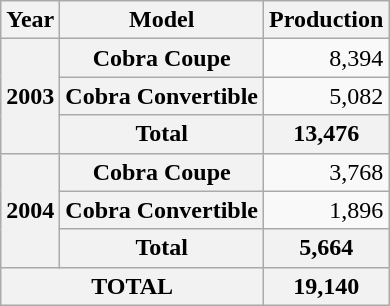<table class=wikitable>
<tr>
<th>Year</th>
<th>Model</th>
<th>Production</th>
</tr>
<tr>
<th rowspan=3>2003</th>
<th align=right>Cobra Coupe</th>
<td align=right>8,394</td>
</tr>
<tr>
<th align=right>Cobra Convertible</th>
<td align=right>5,082</td>
</tr>
<tr>
<th>Total</th>
<th align=right>13,476</th>
</tr>
<tr>
<th rowspan=3>2004</th>
<th align=right>Cobra Coupe</th>
<td align=right>3,768</td>
</tr>
<tr>
<th align=right>Cobra Convertible</th>
<td align=right>1,896</td>
</tr>
<tr>
<th>Total</th>
<th align=right>5,664</th>
</tr>
<tr>
<th colspan=2>TOTAL</th>
<th align=right>19,140</th>
</tr>
</table>
